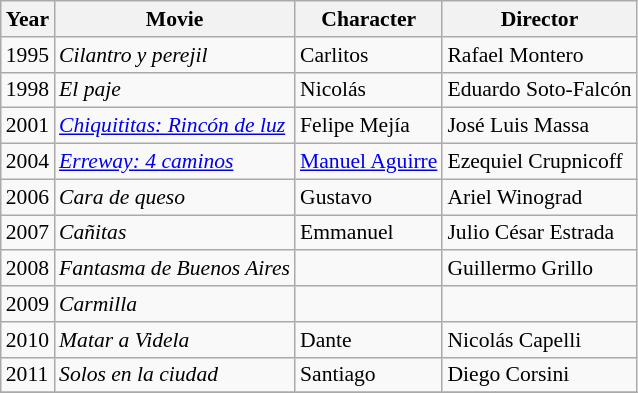<table class="wikitable" style="font-size: 90%;">
<tr>
<th>Year</th>
<th>Movie</th>
<th>Character</th>
<th>Director</th>
</tr>
<tr>
<td>1995</td>
<td><em>Cilantro y perejil</em></td>
<td>Carlitos</td>
<td>Rafael Montero</td>
</tr>
<tr>
<td>1998</td>
<td><em>El paje</em></td>
<td>Nicolás</td>
<td>Eduardo Soto-Falcón</td>
</tr>
<tr>
<td>2001</td>
<td><em><a href='#'>Chiquititas: Rincón de luz</a></em></td>
<td>Felipe Mejía</td>
<td>José Luis Massa</td>
</tr>
<tr>
<td>2004</td>
<td><em><a href='#'>Erreway: 4 caminos</a></em></td>
<td><a href='#'>Manuel Aguirre</a></td>
<td>Ezequiel Crupnicoff</td>
</tr>
<tr>
<td>2006</td>
<td><em>Cara de queso</em></td>
<td>Gustavo</td>
<td>Ariel Winograd</td>
</tr>
<tr>
<td>2007</td>
<td><em>Cañitas</em></td>
<td>Emmanuel</td>
<td>Julio César Estrada</td>
</tr>
<tr>
<td>2008</td>
<td><em>Fantasma de Buenos Aires</em></td>
<td></td>
<td>Guillermo Grillo</td>
</tr>
<tr>
<td>2009</td>
<td><em>Carmilla</em></td>
<td></td>
<td></td>
</tr>
<tr>
<td>2010</td>
<td><em>Matar a Videla</em></td>
<td>Dante</td>
<td>Nicolás Capelli</td>
</tr>
<tr>
<td>2011</td>
<td><em>Solos en la ciudad</em></td>
<td>Santiago</td>
<td>Diego Corsini</td>
</tr>
<tr>
</tr>
</table>
